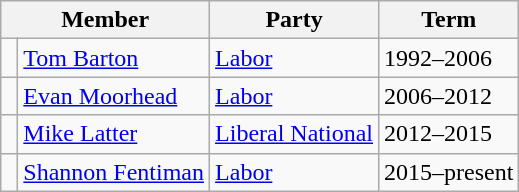<table class="wikitable">
<tr>
<th colspan="2">Member</th>
<th>Party</th>
<th>Term</th>
</tr>
<tr>
<td> </td>
<td><a href='#'>Tom Barton</a></td>
<td><a href='#'>Labor</a></td>
<td>1992–2006</td>
</tr>
<tr>
<td> </td>
<td><a href='#'>Evan Moorhead</a></td>
<td><a href='#'>Labor</a></td>
<td>2006–2012</td>
</tr>
<tr>
<td> </td>
<td><a href='#'>Mike Latter</a></td>
<td><a href='#'>Liberal National</a></td>
<td>2012–2015</td>
</tr>
<tr>
<td> </td>
<td><a href='#'>Shannon Fentiman</a></td>
<td><a href='#'>Labor</a></td>
<td>2015–present</td>
</tr>
</table>
